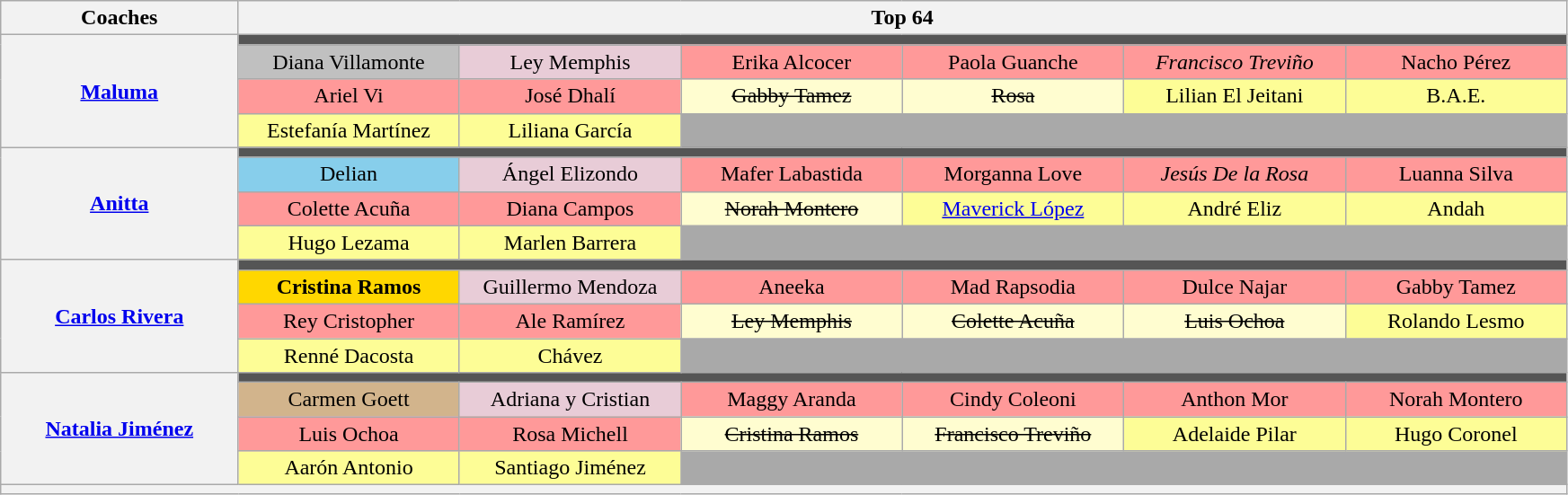<table class="wikitable" style="text-align:center; width:92%;">
<tr>
<th width="15%">Coaches</th>
<th width="85%" colspan="6">Top 64</th>
</tr>
<tr>
<th rowspan="4"><a href='#'>Maluma</a></th>
<td colspan="6" style="background:#555555;"></td>
</tr>
<tr>
<td width="14%" bgcolor=silver>Diana Villamonte</td>
<td width="14%" bgcolor=E8CCD7>Ley Memphis</td>
<td width="14%" bgcolor=FF9999>Erika Alcocer</td>
<td width="14%" bgcolor=FF9999>Paola Guanche</td>
<td width="14%" bgcolor=FF9999><em>Francisco Treviño</em></td>
<td width="14%" bgcolor=FF9999>Nacho Pérez</td>
</tr>
<tr>
<td width="14%" bgcolor=FF9999>Ariel Vi</td>
<td width="14%" bgcolor=FF9999>José Dhalí</td>
<td bgcolor=#FFFDD0><s>Gabby Tamez</s></td>
<td bgcolor=#FFFDD0><s> Rosa</s></td>
<td bgcolor=#FDFD96>Lilian El Jeitani</td>
<td bgcolor=#FDFD96>B.A.E.</td>
</tr>
<tr>
<td bgcolor=#FDFD96>Estefanía Martínez</td>
<td bgcolor=#FDFD96>Liliana García</td>
<td bgcolor=#A9A9A9 colspan="4"></td>
</tr>
<tr>
<th rowspan="4"><a href='#'>Anitta</a></th>
<td colspan="6" style="background:#555555;"></td>
</tr>
<tr>
<td width="14%" bgcolor=skyblue>Delian</td>
<td width="14%" bgcolor=E8CCD7>Ángel Elizondo</td>
<td width="14%" bgcolor=FF9999>Mafer Labastida</td>
<td width="14%" bgcolor=FF9999>Morganna Love</td>
<td width="14%" bgcolor=FF9999><em>Jesús De la Rosa</em></td>
<td width="14%" bgcolor=FF9999>Luanna Silva</td>
</tr>
<tr>
<td width="14%" bgcolor=FF9999>Colette Acuña</td>
<td width="14%" bgcolor=FF9999>Diana Campos</td>
<td bgcolor=#FFFDD0><s>Norah Montero</s></td>
<td bgcolor=#FDFD96><a href='#'>Maverick López</a></td>
<td bgcolor=#FDFD96>André Eliz</td>
<td bgcolor=#FDFD96>Andah</td>
</tr>
<tr>
<td bgcolor=#FDFD96>Hugo Lezama</td>
<td bgcolor=#FDFD96>Marlen Barrera</td>
<td bgcolor=#A9A9A9 colspan="4"></td>
</tr>
<tr>
<th rowspan="4"><a href='#'>Carlos Rivera</a></th>
<td colspan="6" style="background:#555555;"></td>
</tr>
<tr>
<td width="14%" bgcolor=Gold><strong>Cristina Ramos</strong></td>
<td width="14%" bgcolor=E8CCD7>Guillermo Mendoza</td>
<td width="14%" bgcolor=FF9999>Aneeka</td>
<td width="14%" bgcolor=FF9999>Mad Rapsodia</td>
<td width="14%" bgcolor=FF9999>Dulce Najar</td>
<td width="14%" bgcolor=FF9999>Gabby Tamez</td>
</tr>
<tr>
<td width="14%" bgcolor=FF9999>Rey Cristopher</td>
<td width="14%" bgcolor=FF9999>Ale Ramírez</td>
<td bgcolor=#FFFDD0><s>Ley Memphis</s></td>
<td bgcolor=#FFFDD0><s>Colette Acuña</s></td>
<td bgcolor=#FFFDD0><s>Luis Ochoa</s></td>
<td bgcolor=#FDFD96>Rolando Lesmo</td>
</tr>
<tr>
<td bgcolor=#FDFD96>Renné Dacosta</td>
<td bgcolor=#FDFD96> Chávez</td>
<td bgcolor=#A9A9A9 colspan="4"></td>
</tr>
<tr>
<th rowspan="4"><a href='#'>Natalia Jiménez</a></th>
<td colspan="6" style="background:#555555;"></td>
</tr>
<tr>
<td width="14%" bgcolor=tan>Carmen Goett</td>
<td width="14%" bgcolor=E8CCD7>Adriana y Cristian</td>
<td width="14%" bgcolor=FF9999>Maggy Aranda</td>
<td width="14%" bgcolor=FF9999>Cindy Coleoni</td>
<td width="14%" bgcolor=FF9999>Anthon Mor</td>
<td width="14%" bgcolor=FF9999>Norah Montero</td>
</tr>
<tr>
<td width="14%" bgcolor=FF9999>Luis Ochoa</td>
<td width="14%" bgcolor=FF9999>Rosa Michell</td>
<td bgcolor=#FFFDD0><s>Cristina Ramos</s></td>
<td bgcolor=#FFFDD0><s>Francisco Treviño</s></td>
<td bgcolor=#FDFD96>Adelaide Pilar</td>
<td bgcolor=#FDFD96>Hugo Coronel</td>
</tr>
<tr>
<td bgcolor=#FDFD96>Aarón Antonio</td>
<td bgcolor=#FDFD96>Santiago Jiménez</td>
<td bgcolor=#A9A9A9 colspan="4"></td>
</tr>
<tr>
<th colspan=7 style="font-size:95%; line-height:14px"></th>
</tr>
</table>
